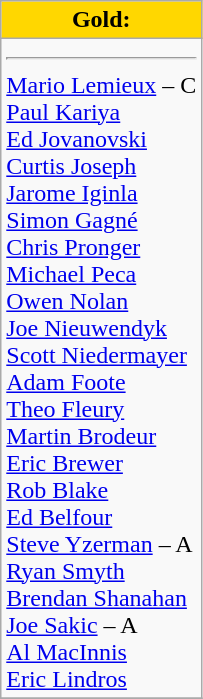<table class="wikitable">
<tr>
<td ! align=center bgcolor="gold"><strong>Gold:</strong></td>
</tr>
<tr valign=top>
<td><hr> <a href='#'>Mario Lemieux</a> – C <br> <a href='#'>Paul Kariya</a><br> <a href='#'>Ed Jovanovski</a><br> <a href='#'>Curtis Joseph</a><br> <a href='#'>Jarome Iginla</a><br> <a href='#'>Simon Gagné</a><br> <a href='#'>Chris Pronger</a><br> <a href='#'>Michael Peca</a><br> <a href='#'>Owen Nolan</a><br> <a href='#'>Joe Nieuwendyk</a><br> <a href='#'>Scott Niedermayer</a> <br> <a href='#'>Adam Foote</a><br> <a href='#'>Theo Fleury</a><br> <a href='#'>Martin Brodeur</a><br> <a href='#'>Eric Brewer</a><br> <a href='#'>Rob Blake</a><br> <a href='#'>Ed Belfour</a><br> <a href='#'>Steve Yzerman</a> – A<br> <a href='#'>Ryan Smyth</a><br> <a href='#'>Brendan Shanahan</a><br> <a href='#'>Joe Sakic</a> – A<br> <a href='#'>Al MacInnis</a><br> <a href='#'>Eric Lindros</a></td>
</tr>
<tr>
</tr>
</table>
